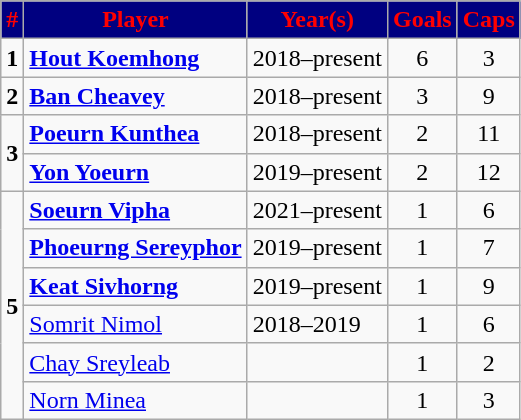<table class="wikitable sortable">
<tr>
<th style="background:#000080;color:red">#</th>
<th style="background:#000080;color:red">Player</th>
<th style="background:#000080;color:red">Year(s)</th>
<th style="background:#000080;color:red">Goals</th>
<th style="background:#000080;color:red">Caps</th>
</tr>
<tr>
<td align=center><strong>1</strong></td>
<td><strong><a href='#'>Hout Koemhong</a></strong></td>
<td>2018–present</td>
<td align=center>6</td>
<td align=center>3</td>
</tr>
<tr>
<td align=center><strong>2</strong></td>
<td><strong><a href='#'>Ban Cheavey</a></strong></td>
<td>2018–present</td>
<td align=center>3</td>
<td align=center>9</td>
</tr>
<tr>
<td align=center rowspan=2><strong>3</strong></td>
<td><strong><a href='#'>Poeurn Kunthea</a></strong></td>
<td>2018–present</td>
<td align=center>2</td>
<td align=center>11</td>
</tr>
<tr>
<td><strong><a href='#'>Yon Yoeurn</a></strong></td>
<td>2019–present</td>
<td align=center>2</td>
<td align=center>12</td>
</tr>
<tr>
<td align=center rowspan=6><strong>5</strong></td>
<td><strong><a href='#'>Soeurn Vipha</a></strong></td>
<td>2021–present</td>
<td align=center>1</td>
<td align=center>6</td>
</tr>
<tr>
<td><strong><a href='#'>Phoeurng Sereyphor</a></strong></td>
<td>2019–present</td>
<td align=center>1</td>
<td align=center>7</td>
</tr>
<tr>
<td><strong><a href='#'>Keat Sivhorng</a></strong></td>
<td>2019–present</td>
<td align=center>1</td>
<td align=center>9</td>
</tr>
<tr>
<td><a href='#'>Somrit Nimol</a></td>
<td>2018–2019</td>
<td align=center>1</td>
<td align=center>6</td>
</tr>
<tr>
<td><a href='#'>Chay Sreyleab</a></td>
<td></td>
<td align=center>1</td>
<td align=center>2</td>
</tr>
<tr>
<td><a href='#'>Norn Minea</a></td>
<td></td>
<td align=center>1</td>
<td align=center>3</td>
</tr>
</table>
